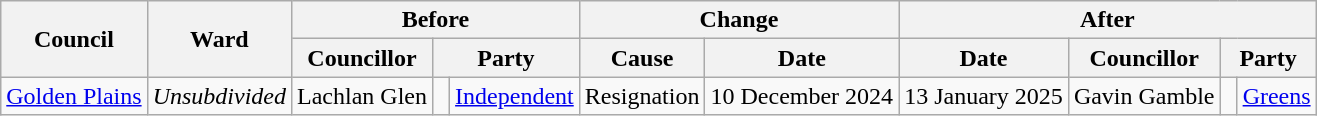<table class="wikitable sortable" style="border: none;">
<tr>
<th rowspan="2">Council</th>
<th rowspan="2">Ward</th>
<th colspan="3">Before</th>
<th colspan="2">Change</th>
<th colspan="4">After</th>
</tr>
<tr>
<th>Councillor</th>
<th colspan="2">Party</th>
<th>Cause</th>
<th>Date</th>
<th>Date</th>
<th>Councillor</th>
<th colspan="2">Party</th>
</tr>
<tr>
<td><a href='#'>Golden Plains</a></td>
<td><em>Unsubdivided</em></td>
<td>Lachlan Glen</td>
<td> </td>
<td><a href='#'>Independent</a></td>
<td>Resignation</td>
<td>10 December 2024</td>
<td>13 January 2025</td>
<td>Gavin Gamble</td>
<td> </td>
<td><a href='#'>Greens</a></td>
</tr>
<tr>
</tr>
</table>
